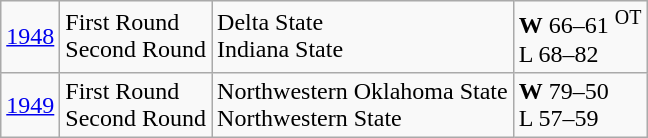<table class="wikitable">
<tr>
<td><a href='#'>1948</a></td>
<td>First Round<br>Second Round</td>
<td>Delta State<br>Indiana State</td>
<td><strong>W</strong> 66–61 <sup>OT</sup><br>L 68–82</td>
</tr>
<tr>
<td><a href='#'>1949</a></td>
<td>First Round<br>Second Round</td>
<td>Northwestern Oklahoma State<br>Northwestern State</td>
<td><strong>W</strong> 79–50<br>L 57–59</td>
</tr>
</table>
